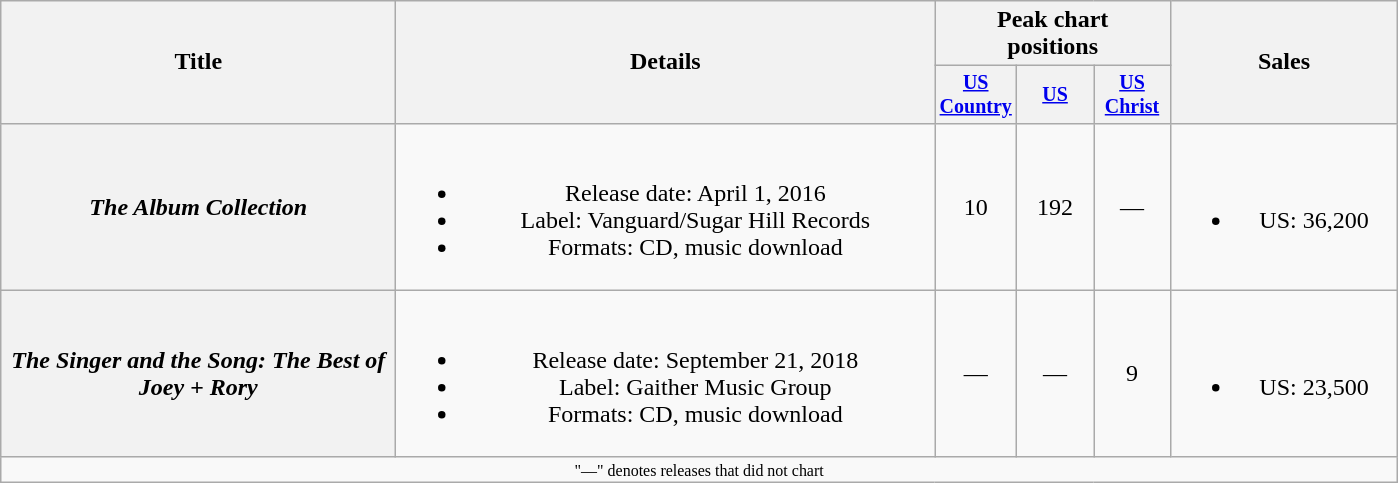<table class="wikitable plainrowheaders" style="text-align:center;">
<tr>
<th rowspan="2" style="width:16em;">Title</th>
<th rowspan="2" style="width:22em;">Details</th>
<th colspan="3">Peak chart<br>positions</th>
<th rowspan="2" style="width:9em;">Sales</th>
</tr>
<tr style="font-size:smaller;">
<th style="width:45px;"><a href='#'>US Country</a><br></th>
<th style="width:45px;"><a href='#'>US</a><br></th>
<th style="width:45px;"><a href='#'>US<br>Christ</a><br></th>
</tr>
<tr>
<th scope="row"><em>The Album Collection</em></th>
<td><br><ul><li>Release date: April 1, 2016</li><li>Label: Vanguard/Sugar Hill Records</li><li>Formats: CD, music download</li></ul></td>
<td>10</td>
<td>192</td>
<td>—</td>
<td><br><ul><li>US: 36,200</li></ul></td>
</tr>
<tr>
<th scope="row"><em>The Singer and the Song: The Best of Joey + Rory</em></th>
<td><br><ul><li>Release date: September 21, 2018</li><li>Label: Gaither Music Group</li><li>Formats: CD, music download</li></ul></td>
<td>—</td>
<td>—</td>
<td>9</td>
<td><br><ul><li>US: 23,500</li></ul></td>
</tr>
<tr>
<td colspan="7" style="font-size:8pt">"—" denotes releases that did not chart</td>
</tr>
</table>
